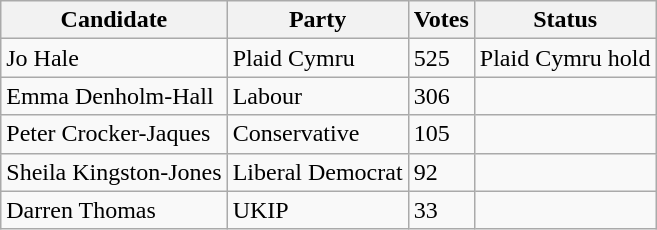<table class= "wikitable sortable">
<tr>
<th>Candidate</th>
<th>Party</th>
<th>Votes</th>
<th>Status</th>
</tr>
<tr>
<td>Jo Hale</td>
<td>Plaid Cymru</td>
<td>525</td>
<td>Plaid Cymru hold</td>
</tr>
<tr>
<td>Emma Denholm-Hall</td>
<td>Labour</td>
<td>306</td>
<td></td>
</tr>
<tr>
<td>Peter Crocker-Jaques</td>
<td>Conservative</td>
<td>105</td>
<td></td>
</tr>
<tr>
<td>Sheila Kingston-Jones</td>
<td>Liberal Democrat</td>
<td>92</td>
<td></td>
</tr>
<tr>
<td>Darren Thomas</td>
<td>UKIP</td>
<td>33</td>
<td></td>
</tr>
</table>
